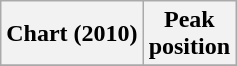<table class="wikitable sortable">
<tr>
<th>Chart (2010)</th>
<th style="text-align:center;">Peak<br>position</th>
</tr>
<tr>
</tr>
</table>
